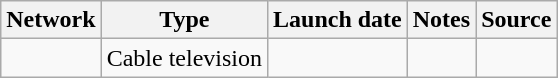<table class="wikitable sortable">
<tr>
<th>Network</th>
<th>Type</th>
<th>Launch date</th>
<th>Notes</th>
<th>Source</th>
</tr>
<tr>
<td><a href='#'></a></td>
<td>Cable television</td>
<td></td>
<td></td>
<td></td>
</tr>
</table>
